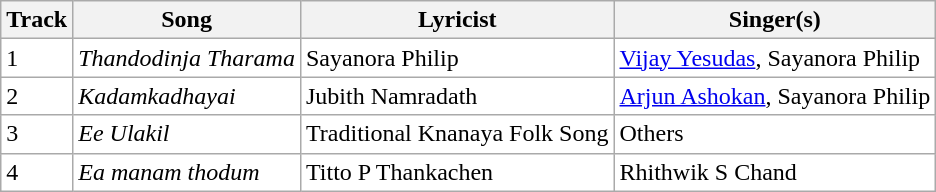<table class="wikitable sortable" style="background:#ffffff;">
<tr>
<th>Track</th>
<th>Song</th>
<th>Lyricist</th>
<th>Singer(s)</th>
</tr>
<tr>
<td>1</td>
<td><em>Thandodinja Tharama</em></td>
<td>Sayanora Philip</td>
<td><a href='#'>Vijay Yesudas</a>, Sayanora Philip</td>
</tr>
<tr>
<td>2</td>
<td><em>Kadamkadhayai</em></td>
<td>Jubith Namradath</td>
<td><a href='#'>Arjun Ashokan</a>, Sayanora Philip</td>
</tr>
<tr>
<td>3</td>
<td><em>Ee Ulakil</em></td>
<td>Traditional Knanaya Folk Song</td>
<td>Others</td>
</tr>
<tr>
<td>4</td>
<td><em>Ea manam thodum</em></td>
<td>Titto P Thankachen</td>
<td>Rhithwik S Chand</td>
</tr>
</table>
